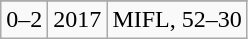<table class="wikitable" style="text-align:center">
<tr>
</tr>
<tr>
<td>0–2</td>
<td>2017</td>
<td>MIFL, 52–30</td>
</tr>
</table>
